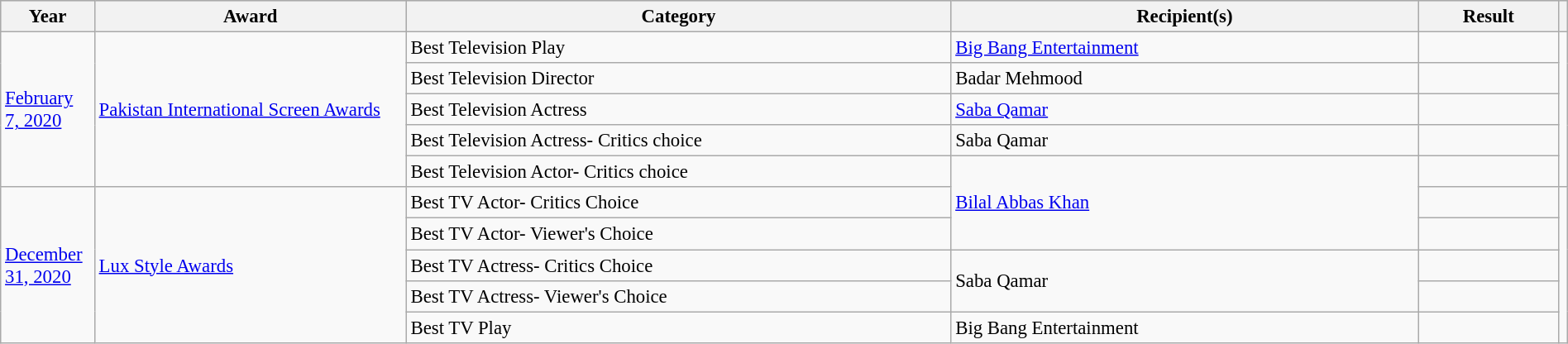<table class="wikitable" width="100%" style="font-size: 95%;">
<tr style="background:#ccc; text-align:center;">
<th scope="col" width="6%">Year</th>
<th scope="col" width="20%">Award</th>
<th scope="col" width="35%">Category</th>
<th scope="col" width="30%">Recipient(s)</th>
<th scope="col" width="10%">Result</th>
<th></th>
</tr>
<tr>
<td rowspan="5"><a href='#'>February 7, 2020</a></td>
<td rowspan="5"><a href='#'>Pakistan International Screen Awards</a></td>
<td>Best Television Play</td>
<td><a href='#'>Big Bang Entertainment</a></td>
<td></td>
<td rowspan=5></td>
</tr>
<tr>
<td>Best Television Director</td>
<td>Badar Mehmood</td>
<td></td>
</tr>
<tr>
<td>Best Television Actress</td>
<td><a href='#'>Saba Qamar</a></td>
<td></td>
</tr>
<tr>
<td>Best Television Actress- Critics choice</td>
<td>Saba Qamar</td>
<td></td>
</tr>
<tr>
<td>Best Television Actor- Critics choice</td>
<td rowspan="3"><a href='#'>Bilal Abbas Khan</a></td>
<td></td>
</tr>
<tr>
<td rowspan="5"><a href='#'>December 31, 2020</a></td>
<td rowspan="5"><a href='#'>Lux Style Awards</a></td>
<td>Best TV Actor- Critics Choice</td>
<td></td>
<td rowspan="5"></td>
</tr>
<tr>
<td>Best TV Actor- Viewer's Choice</td>
<td></td>
</tr>
<tr>
<td>Best TV Actress- Critics Choice</td>
<td Rowspan="2">Saba Qamar</td>
<td></td>
</tr>
<tr>
<td>Best TV Actress- Viewer's Choice</td>
<td></td>
</tr>
<tr>
<td>Best TV Play</td>
<td>Big Bang Entertainment</td>
<td></td>
</tr>
</table>
